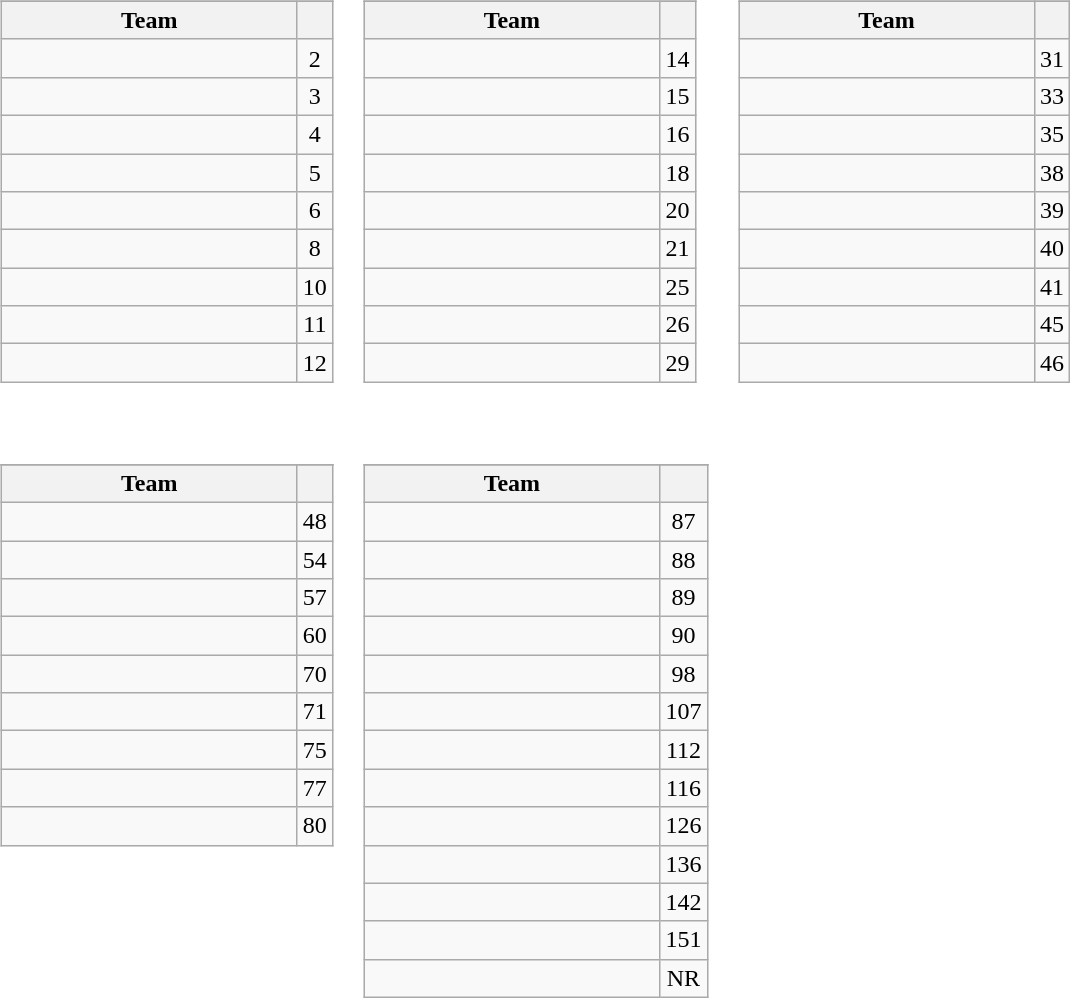<table>
<tr valign=top>
<td><br><table class="wikitable">
<tr>
</tr>
<tr>
<th width=190>Team</th>
<th></th>
</tr>
<tr>
<td><strong> </strong></td>
<td align=center>2</td>
</tr>
<tr>
<td><strong> </strong></td>
<td align=center>3</td>
</tr>
<tr>
<td><strong> </strong></td>
<td align=center>4</td>
</tr>
<tr>
<td></td>
<td align=center>5</td>
</tr>
<tr>
<td><strong> </strong></td>
<td align=center>6</td>
</tr>
<tr>
<td><strong> </strong></td>
<td align=center>8</td>
</tr>
<tr>
<td><strong> </strong></td>
<td align=center>10</td>
</tr>
<tr>
<td></td>
<td align=center>11</td>
</tr>
<tr>
<td><strong> </strong></td>
<td align=center>12</td>
</tr>
</table>
</td>
<td><br><table class="wikitable">
<tr>
</tr>
<tr>
<th width=190>Team</th>
<th></th>
</tr>
<tr>
<td><strong> </strong></td>
<td align=center>14</td>
</tr>
<tr>
<td></td>
<td align=center>15</td>
</tr>
<tr>
<td></td>
<td align=center>16</td>
</tr>
<tr>
<td></td>
<td align=center>18</td>
</tr>
<tr>
<td><strong> </strong></td>
<td align=center>20</td>
</tr>
<tr>
<td></td>
<td align=center>21</td>
</tr>
<tr>
<td><strong> </strong></td>
<td align=center>25</td>
</tr>
<tr>
<td><strong> </strong></td>
<td align=center>26</td>
</tr>
<tr>
<td></td>
<td align=center>29</td>
</tr>
</table>
</td>
<td><br><table class="wikitable">
<tr>
</tr>
<tr>
<th width=190>Team</th>
<th></th>
</tr>
<tr>
<td></td>
<td align=center>31</td>
</tr>
<tr>
<td></td>
<td align=center>33</td>
</tr>
<tr>
<td></td>
<td align=center>35</td>
</tr>
<tr>
<td><strong> </strong></td>
<td align=center>38</td>
</tr>
<tr>
<td><strong> </strong></td>
<td align=center>39</td>
</tr>
<tr>
<td></td>
<td align=center>40</td>
</tr>
<tr>
<td></td>
<td align=center>41</td>
</tr>
<tr>
<td></td>
<td align=center>45</td>
</tr>
<tr>
<td></td>
<td align=center>46</td>
</tr>
</table>
</td>
</tr>
<tr valign=top>
<td><br><table class="wikitable">
<tr>
</tr>
<tr>
<th width=190>Team</th>
<th></th>
</tr>
<tr>
<td></td>
<td align=center>48</td>
</tr>
<tr>
<td></td>
<td align=center>54</td>
</tr>
<tr>
<td></td>
<td align=center>57</td>
</tr>
<tr>
<td></td>
<td align=center>60</td>
</tr>
<tr>
<td></td>
<td align=center>70</td>
</tr>
<tr>
<td></td>
<td align=center>71</td>
</tr>
<tr>
<td></td>
<td align=center>75</td>
</tr>
<tr>
<td></td>
<td align=center>77</td>
</tr>
<tr>
<td><strong> </strong></td>
<td align=center>80</td>
</tr>
</table>
</td>
<td><br><table class="wikitable">
<tr>
</tr>
<tr>
<th width=190>Team</th>
<th></th>
</tr>
<tr>
<td></td>
<td align=center>87</td>
</tr>
<tr>
<td></td>
<td align=center>88</td>
</tr>
<tr>
<td></td>
<td align=center>89</td>
</tr>
<tr>
<td></td>
<td align=center>90</td>
</tr>
<tr>
<td></td>
<td align=center>98</td>
</tr>
<tr>
<td></td>
<td align=center>107</td>
</tr>
<tr>
<td></td>
<td align=center>112</td>
</tr>
<tr>
<td></td>
<td align=center>116</td>
</tr>
<tr>
<td></td>
<td align=center>126</td>
</tr>
<tr>
<td></td>
<td align=center>136</td>
</tr>
<tr>
<td></td>
<td align=center>142</td>
</tr>
<tr>
<td></td>
<td align=center>151</td>
</tr>
<tr>
<td></td>
<td align=center>NR</td>
</tr>
</table>
</td>
</tr>
</table>
